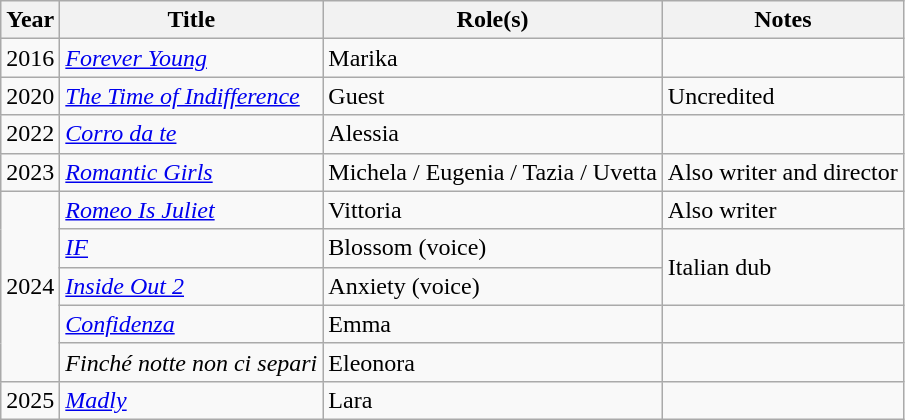<table class="wikitable plainrowheaders sortable">
<tr>
<th scope="col">Year</th>
<th scope="col">Title</th>
<th scope="col">Role(s)</th>
<th scope="col" class="unsortable">Notes</th>
</tr>
<tr>
<td>2016</td>
<td><em><a href='#'>Forever Young</a></em></td>
<td>Marika</td>
<td></td>
</tr>
<tr>
<td>2020</td>
<td><em><a href='#'>The Time of Indifference</a></em></td>
<td>Guest</td>
<td>Uncredited</td>
</tr>
<tr>
<td>2022</td>
<td><em><a href='#'>Corro da te</a></em></td>
<td>Alessia</td>
<td></td>
</tr>
<tr>
<td>2023</td>
<td><em><a href='#'>Romantic Girls</a></em></td>
<td>Michela / Eugenia / Tazia / Uvetta</td>
<td>Also writer and director</td>
</tr>
<tr>
<td rowspan="5">2024</td>
<td><em><a href='#'>Romeo Is Juliet</a></em></td>
<td>Vittoria</td>
<td>Also writer</td>
</tr>
<tr>
<td><em><a href='#'>IF</a></em></td>
<td>Blossom  (voice)</td>
<td rowspan="2">Italian dub</td>
</tr>
<tr>
<td><em><a href='#'>Inside Out 2</a></em></td>
<td>Anxiety (voice)</td>
</tr>
<tr>
<td><em><a href='#'>Confidenza</a></em></td>
<td>Emma</td>
<td></td>
</tr>
<tr>
<td><em>Finché notte non ci separi</em></td>
<td>Eleonora</td>
<td></td>
</tr>
<tr>
<td>2025</td>
<td><em><a href='#'>Madly</a></em></td>
<td>Lara</td>
<td></td>
</tr>
</table>
